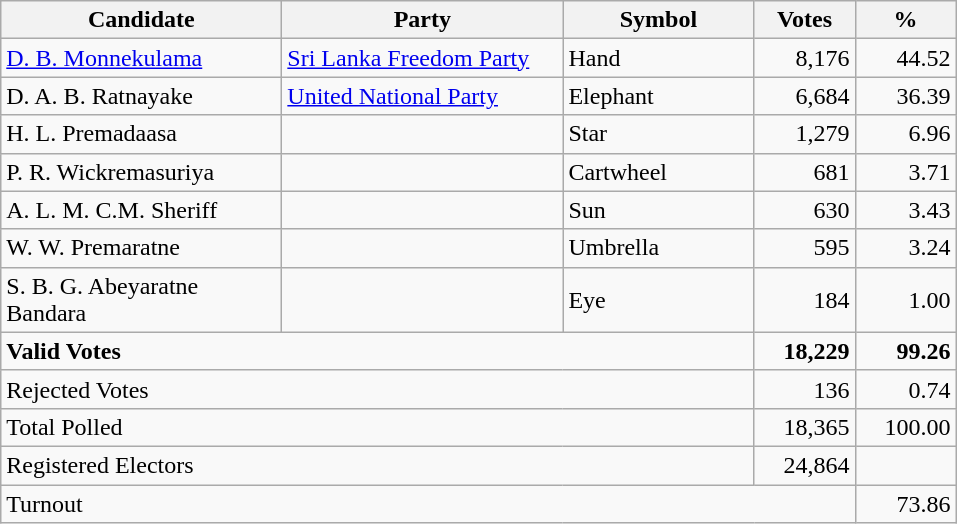<table class="wikitable" border="1" style="text-align:right;">
<tr>
<th align=left width="180">Candidate</th>
<th align=left width="180">Party</th>
<th align=left width="120">Symbol</th>
<th align=left width="60">Votes</th>
<th align=left width="60">%</th>
</tr>
<tr>
<td align=left><a href='#'>D. B. Monnekulama</a></td>
<td align=left><a href='#'>Sri Lanka Freedom Party</a></td>
<td align=left>Hand</td>
<td>8,176</td>
<td>44.52</td>
</tr>
<tr>
<td align=left>D. A. B. Ratnayake</td>
<td align=left><a href='#'>United National Party</a></td>
<td align=left>Elephant</td>
<td>6,684</td>
<td>36.39</td>
</tr>
<tr>
<td align=left>H. L. Premadaasa</td>
<td align=left></td>
<td align=left>Star</td>
<td>1,279</td>
<td>6.96</td>
</tr>
<tr>
<td align=left>P. R. Wickremasuriya</td>
<td align=left></td>
<td align=left>Cartwheel</td>
<td>681</td>
<td>3.71</td>
</tr>
<tr>
<td align=left>A. L. M. C.M. Sheriff</td>
<td align=left></td>
<td align=left>Sun</td>
<td>630</td>
<td>3.43</td>
</tr>
<tr>
<td align=left>W. W. Premaratne</td>
<td align=left></td>
<td align=left>Umbrella</td>
<td>595</td>
<td>3.24</td>
</tr>
<tr>
<td align=left>S. B. G. Abeyaratne Bandara</td>
<td align=left></td>
<td align=left>Eye</td>
<td>184</td>
<td>1.00</td>
</tr>
<tr>
<td align=left colspan=3><strong>Valid Votes</strong></td>
<td><strong>18,229</strong></td>
<td><strong>99.26</strong></td>
</tr>
<tr>
<td align=left colspan=3>Rejected Votes</td>
<td>136</td>
<td>0.74</td>
</tr>
<tr>
<td align=left colspan=3>Total Polled</td>
<td>18,365</td>
<td>100.00</td>
</tr>
<tr>
<td align=left colspan=3>Registered Electors</td>
<td>24,864</td>
<td></td>
</tr>
<tr>
<td align=left colspan=4>Turnout</td>
<td>73.86</td>
</tr>
</table>
